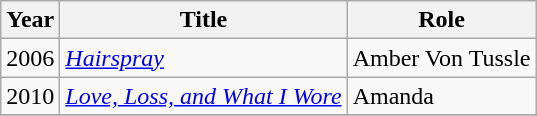<table class="wikitable">
<tr>
<th>Year</th>
<th>Title</th>
<th>Role</th>
</tr>
<tr>
<td>2006</td>
<td><em><a href='#'>Hairspray</a></em></td>
<td>Amber Von Tussle</td>
</tr>
<tr>
<td>2010</td>
<td><em><a href='#'>Love, Loss, and What I Wore</a></em></td>
<td>Amanda</td>
</tr>
<tr>
</tr>
</table>
